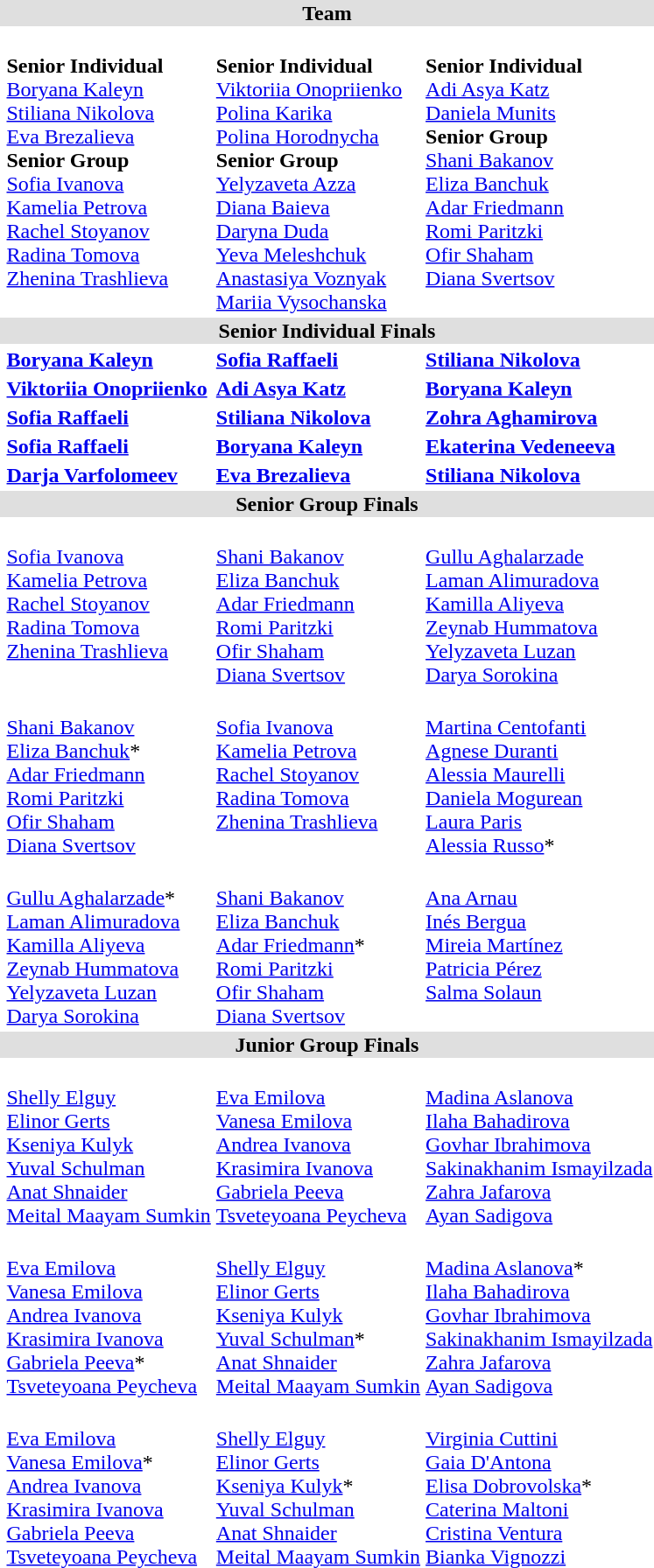<table>
<tr bgcolor="DFDFDF">
<td colspan="4" align="center"><strong>Team</strong></td>
</tr>
<tr>
<th scope=row style="text-align:left"><br></th>
<td valign="top"><strong></strong><br><strong>Senior Individual</strong><br><a href='#'>Boryana Kaleyn</a><br><a href='#'>Stiliana Nikolova</a><br><a href='#'>Eva Brezalieva</a><br><strong>Senior Group</strong><br><a href='#'>Sofia Ivanova</a><br><a href='#'>Kamelia Petrova</a><br><a href='#'>Rachel Stoyanov</a><br><a href='#'>Radina Tomova</a><br><a href='#'>Zhenina Trashlieva</a></td>
<td><strong></strong><br><strong>Senior Individual</strong><br><a href='#'>Viktoriia Onopriienko</a><br><a href='#'>Polina Karika</a><br><a href='#'>Polina Horodnycha</a><br><strong>Senior Group</strong> <br><a href='#'>Yelyzaveta Azza</a><br><a href='#'>Diana Baieva</a><br><a href='#'>Daryna Duda</a><br><a href='#'>Yeva Meleshchuk</a><br><a href='#'>Anastasiya Voznyak</a><br><a href='#'>Mariia Vysochanska</a></td>
<td valign="top"><strong></strong><br><strong>Senior Individual</strong><br><a href='#'>Adi Asya Katz</a><br><a href='#'>Daniela Munits</a><br><strong>Senior Group</strong><br><a href='#'>Shani Bakanov</a><br><a href='#'>Eliza Banchuk</a><br><a href='#'>Adar Friedmann</a><br><a href='#'>Romi Paritzki</a><br><a href='#'>Ofir Shaham</a><br><a href='#'>Diana Svertsov</a></td>
</tr>
<tr bgcolor="DFDFDF">
<td colspan="4" align="center"><strong>Senior Individual Finals </strong></td>
</tr>
<tr>
<th scope=row style="text-align:left"><br></th>
<td><strong><a href='#'>Boryana Kaleyn</a></strong><br><small></small></td>
<td><strong><a href='#'>Sofia Raffaeli</a></strong><br><small></small></td>
<td><strong><a href='#'>Stiliana Nikolova</a></strong><br><small></small></td>
</tr>
<tr>
<th scope=row style="text-align:left"><br></th>
<td><strong><a href='#'>Viktoriia Onopriienko</a></strong><br><small></small></td>
<td><strong><a href='#'>Adi Asya Katz</a></strong><br><small></small></td>
<td><strong><a href='#'>Boryana Kaleyn</a></strong><br><small></small></td>
</tr>
<tr>
<th scope=row style="text-align:left"><br></th>
<td><strong><a href='#'>Sofia Raffaeli</a></strong><br><small></small></td>
<td><strong><a href='#'>Stiliana Nikolova</a></strong><br><small></small></td>
<td><strong><a href='#'>Zohra Aghamirova</a></strong><br><small></small></td>
</tr>
<tr>
<th scope=row style="text-align:left"><br></th>
<td><strong><a href='#'>Sofia Raffaeli</a></strong><br><small></small></td>
<td><strong><a href='#'>Boryana Kaleyn</a></strong><br><small></small></td>
<td><strong><a href='#'>Ekaterina Vedeneeva</a></strong><br><small></small></td>
</tr>
<tr>
<th scope=row style="text-align:left"><br></th>
<td><strong><a href='#'>Darja Varfolomeev</a></strong><br><small></small></td>
<td><strong><a href='#'>Eva Brezalieva</a></strong><br><small></small></td>
<td><strong><a href='#'>Stiliana Nikolova</a></strong><br><small></small></td>
</tr>
<tr bgcolor="DFDFDF">
<td colspan="4" align="center"><strong>Senior Group Finals</strong></td>
</tr>
<tr>
<th scope=row style="text-align:left"><br></th>
<td valign="top"><strong></strong><br><a href='#'>Sofia Ivanova</a><br><a href='#'>Kamelia Petrova</a><br><a href='#'>Rachel Stoyanov</a><br><a href='#'>Radina Tomova</a><br><a href='#'>Zhenina Trashlieva</a></td>
<td><strong></strong><br><a href='#'>Shani Bakanov</a><br><a href='#'>Eliza Banchuk</a><br><a href='#'>Adar Friedmann</a><br><a href='#'>Romi Paritzki</a><br><a href='#'>Ofir Shaham</a><br><a href='#'>Diana Svertsov</a></td>
<td><strong></strong><br><a href='#'>Gullu Aghalarzade</a><br><a href='#'>Laman Alimuradova</a><br><a href='#'>Kamilla Aliyeva</a><br><a href='#'>Zeynab Hummatova</a><br><a href='#'>Yelyzaveta Luzan</a><br><a href='#'>Darya Sorokina</a></td>
</tr>
<tr>
<th scope=row style="text-align:left"><br></th>
<td><strong></strong><br><a href='#'>Shani Bakanov</a><br><a href='#'>Eliza Banchuk</a>*<br><a href='#'>Adar Friedmann</a><br><a href='#'>Romi Paritzki</a><br><a href='#'>Ofir Shaham</a><br><a href='#'>Diana Svertsov</a></td>
<td valign="top"><strong></strong><br><a href='#'>Sofia Ivanova</a><br><a href='#'>Kamelia Petrova</a><br><a href='#'>Rachel Stoyanov</a><br><a href='#'>Radina Tomova</a><br><a href='#'>Zhenina Trashlieva</a></td>
<td><strong></strong><br><a href='#'>Martina Centofanti</a><br><a href='#'>Agnese Duranti</a><br><a href='#'>Alessia Maurelli</a><br><a href='#'>Daniela Mogurean</a><br><a href='#'>Laura Paris</a><br><a href='#'>Alessia Russo</a>*</td>
</tr>
<tr>
<th scope=row style="text-align:left"><br></th>
<td><strong></strong><br><a href='#'>Gullu Aghalarzade</a>*<br><a href='#'>Laman Alimuradova</a><br><a href='#'>Kamilla Aliyeva</a><br><a href='#'>Zeynab Hummatova</a><br><a href='#'>Yelyzaveta Luzan</a><br><a href='#'>Darya Sorokina</a></td>
<td><strong></strong><br><a href='#'>Shani Bakanov</a><br><a href='#'>Eliza Banchuk</a><br><a href='#'>Adar Friedmann</a>*<br><a href='#'>Romi Paritzki</a><br><a href='#'>Ofir Shaham</a><br><a href='#'>Diana Svertsov</a></td>
<td valign="top"><strong></strong><br><a href='#'>Ana Arnau</a><br><a href='#'>Inés Bergua</a><br><a href='#'>Mireia Martínez</a><br><a href='#'>Patricia Pérez</a><br><a href='#'>Salma Solaun</a></td>
</tr>
<tr bgcolor="DFDFDF">
<td colspan="4" align="center"><strong>Junior Group Finals</strong></td>
</tr>
<tr>
<th scope=row style="text-align:left"><br></th>
<td><strong></strong><br><a href='#'>Shelly Elguy</a><br><a href='#'>Elinor Gerts</a><br><a href='#'>Kseniya Kulyk</a><br><a href='#'>Yuval Schulman</a><br><a href='#'>Anat Shnaider</a><br><a href='#'>Meital Maayam Sumkin</a></td>
<td><strong></strong><br><a href='#'>Eva Emilova</a><br><a href='#'>Vanesa Emilova</a><br><a href='#'>Andrea Ivanova</a><br><a href='#'>Krasimira Ivanova</a><br><a href='#'>Gabriela Peeva</a><br><a href='#'>Tsveteyoana Peycheva</a></td>
<td><strong></strong><br><a href='#'>Madina Aslanova</a><br><a href='#'>Ilaha Bahadirova</a><br><a href='#'>Govhar Ibrahimova</a><br><a href='#'>Sakinakhanim Ismayilzada</a><br><a href='#'>Zahra Jafarova</a><br><a href='#'>Ayan Sadigova</a></td>
</tr>
<tr>
<th scope=row style="text-align:left"><br></th>
<td><strong></strong><br><a href='#'>Eva Emilova</a><br><a href='#'>Vanesa Emilova</a><br><a href='#'>Andrea Ivanova</a><br><a href='#'>Krasimira Ivanova</a><br><a href='#'>Gabriela Peeva</a>*<br><a href='#'>Tsveteyoana Peycheva</a></td>
<td><strong></strong><br><a href='#'>Shelly Elguy</a><br><a href='#'>Elinor Gerts</a><br><a href='#'>Kseniya Kulyk</a><br><a href='#'>Yuval Schulman</a>*<br><a href='#'>Anat Shnaider</a><br><a href='#'>Meital Maayam Sumkin</a></td>
<td><strong></strong><br><a href='#'>Madina Aslanova</a>*<br><a href='#'>Ilaha Bahadirova</a><br><a href='#'>Govhar Ibrahimova</a><br><a href='#'>Sakinakhanim Ismayilzada</a><br><a href='#'>Zahra Jafarova</a><br><a href='#'>Ayan Sadigova</a></td>
</tr>
<tr>
<th scope=row style="text-align:left"><br></th>
<td><strong></strong><br><a href='#'>Eva Emilova</a><br><a href='#'>Vanesa Emilova</a>*<br><a href='#'>Andrea Ivanova</a><br><a href='#'>Krasimira Ivanova</a><br><a href='#'>Gabriela Peeva</a><br><a href='#'>Tsveteyoana Peycheva</a></td>
<td><strong></strong><br><a href='#'>Shelly Elguy</a><br><a href='#'>Elinor Gerts</a><br><a href='#'>Kseniya Kulyk</a>*<br><a href='#'>Yuval Schulman</a><br><a href='#'>Anat Shnaider</a><br><a href='#'>Meital Maayam Sumkin</a></td>
<td><strong></strong><br><a href='#'>Virginia Cuttini</a><br><a href='#'>Gaia D'Antona</a><br><a href='#'>Elisa Dobrovolska</a>*<br><a href='#'>Caterina Maltoni</a><br><a href='#'>Cristina Ventura</a><br><a href='#'>Bianka Vignozzi</a></td>
</tr>
</table>
